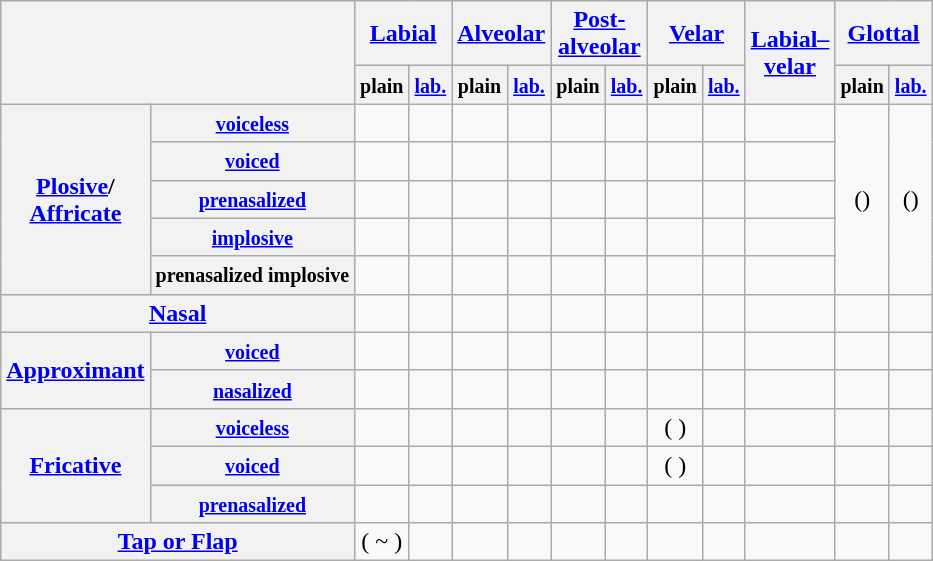<table class="wikitable" style="text-align:center" ;>
<tr>
<th colspan="2" rowspan="2"></th>
<th colspan="2"><a href='#'>Labial</a></th>
<th colspan="2"><a href='#'>Alveolar</a></th>
<th colspan="2"><a href='#'>Post-</a><br><a href='#'>alveolar</a></th>
<th colspan="2"><a href='#'>Velar</a></th>
<th rowspan="2"><a href='#'>Labial–</a><br><a href='#'>velar</a></th>
<th colspan="2"><a href='#'>Glottal</a></th>
</tr>
<tr>
<th><small>plain</small></th>
<th><small><a href='#'>lab.</a></small></th>
<th><small>plain</small></th>
<th><small><a href='#'>lab.</a></small></th>
<th><small>plain</small></th>
<th><small><a href='#'>lab.</a></small></th>
<th><small>plain</small></th>
<th><small><a href='#'>lab.</a></small></th>
<th><small>plain</small></th>
<th><small><a href='#'>lab.</a></small></th>
</tr>
<tr>
<th rowspan="5"><a href='#'>Plosive</a>/<br><a href='#'>Affricate</a></th>
<th><small><a href='#'>voiceless</a></small></th>
<td></td>
<td> </td>
<td></td>
<td> </td>
<td> </td>
<td> </td>
<td></td>
<td> </td>
<td> </td>
<td rowspan="5">()</td>
<td rowspan="5">()</td>
</tr>
<tr>
<th><small><a href='#'>voiced</a></small></th>
<td></td>
<td> </td>
<td></td>
<td> </td>
<td> </td>
<td> </td>
<td></td>
<td> </td>
<td> </td>
</tr>
<tr>
<th><a href='#'><small>prenasalized</small></a></th>
<td> </td>
<td> </td>
<td> </td>
<td> </td>
<td> </td>
<td> </td>
<td> </td>
<td> </td>
<td> </td>
</tr>
<tr>
<th><a href='#'><small>implosive</small></a></th>
<td></td>
<td> </td>
<td></td>
<td> </td>
<td></td>
<td></td>
<td></td>
<td></td>
<td></td>
</tr>
<tr>
<th><small>prenasalized implosive</small></th>
<td> </td>
<td> </td>
<td> </td>
<td> </td>
<td></td>
<td></td>
<td></td>
<td></td>
<td></td>
</tr>
<tr>
<th colspan="2"><a href='#'>Nasal</a></th>
<td></td>
<td> </td>
<td></td>
<td> </td>
<td> </td>
<td> </td>
<td></td>
<td></td>
<td></td>
<td></td>
<td></td>
</tr>
<tr>
<th rowspan="2"><a href='#'>Approximant</a></th>
<th><small><a href='#'>voiced</a></small></th>
<td></td>
<td></td>
<td></td>
<td> </td>
<td> </td>
<td> </td>
<td></td>
<td></td>
<td></td>
<td></td>
<td></td>
</tr>
<tr>
<th><a href='#'><small>nasalized</small></a></th>
<td></td>
<td></td>
<td></td>
<td></td>
<td></td>
<td></td>
<td> </td>
<td></td>
<td> </td>
<td></td>
<td></td>
</tr>
<tr>
<th rowspan="3"><a href='#'>Fricative</a></th>
<th><small><a href='#'>voiceless</a></small></th>
<td></td>
<td> </td>
<td></td>
<td> </td>
<td> </td>
<td> </td>
<td>( )</td>
<td></td>
<td></td>
<td></td>
<td></td>
</tr>
<tr>
<th><small><a href='#'>voiced</a></small></th>
<td></td>
<td></td>
<td></td>
<td> </td>
<td></td>
<td></td>
<td>( )</td>
<td></td>
<td></td>
<td></td>
<td></td>
</tr>
<tr>
<th><a href='#'><small>prenasalized</small></a></th>
<td> </td>
<td></td>
<td> </td>
<td></td>
<td></td>
<td></td>
<td></td>
<td></td>
<td></td>
<td></td>
<td></td>
</tr>
<tr>
<th colspan="2"><a href='#'>Tap or Flap</a></th>
<td>( ~  )</td>
<td></td>
<td> </td>
<td> </td>
<td></td>
<td></td>
<td></td>
<td></td>
<td></td>
<td></td>
<td></td>
</tr>
</table>
